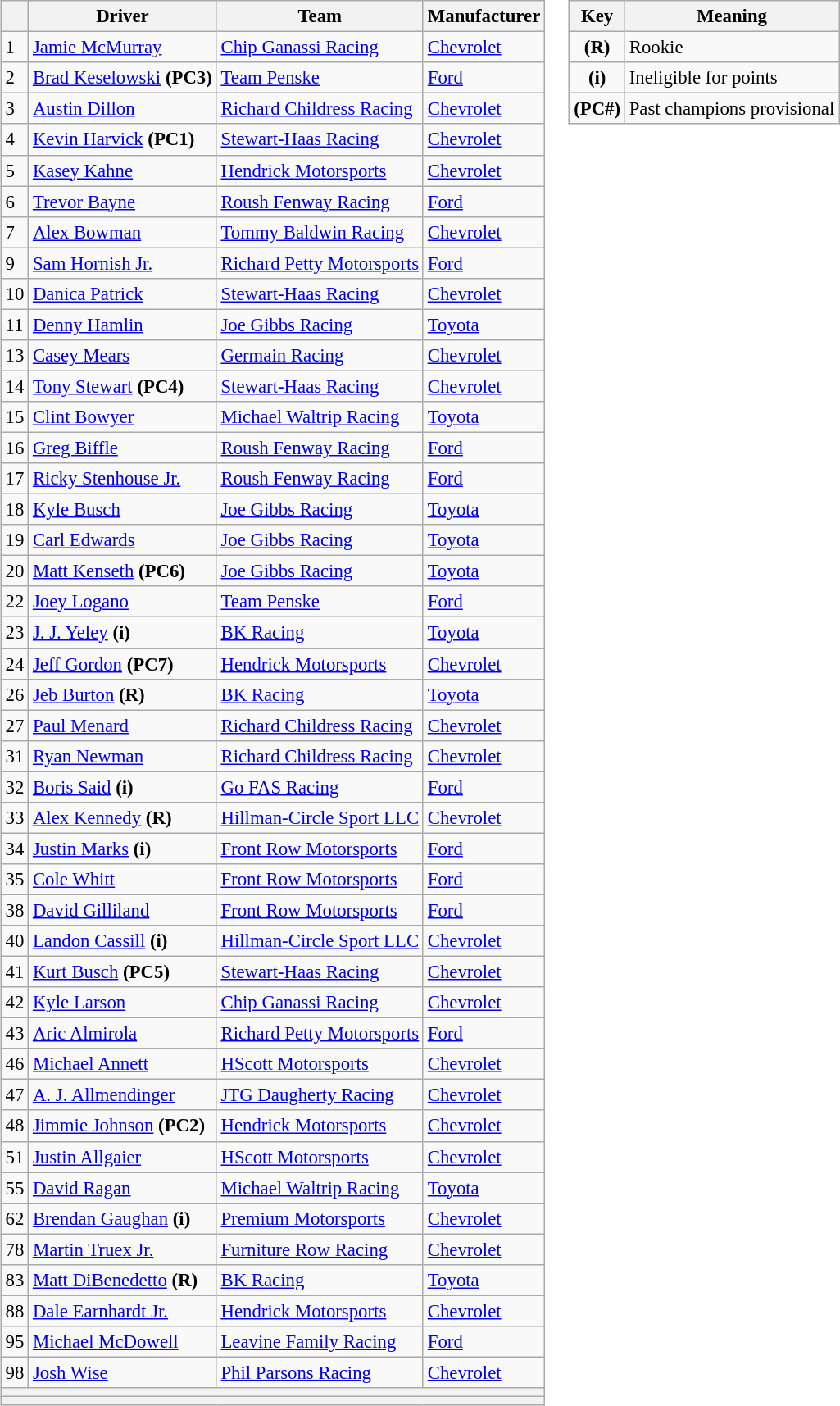<table>
<tr>
<td><br><table class="wikitable" style="font-size:95%">
<tr>
<th></th>
<th>Driver</th>
<th>Team</th>
<th>Manufacturer</th>
</tr>
<tr>
<td>1</td>
<td><a href='#'>Jamie McMurray</a></td>
<td><a href='#'>Chip Ganassi Racing</a></td>
<td><a href='#'>Chevrolet</a></td>
</tr>
<tr>
<td>2</td>
<td><a href='#'>Brad Keselowski</a> <strong>(PC3)</strong></td>
<td><a href='#'>Team Penske</a></td>
<td><a href='#'>Ford</a></td>
</tr>
<tr>
<td>3</td>
<td><a href='#'>Austin Dillon</a></td>
<td><a href='#'>Richard Childress Racing</a></td>
<td><a href='#'>Chevrolet</a></td>
</tr>
<tr>
<td>4</td>
<td><a href='#'>Kevin Harvick</a> <strong>(PC1)</strong></td>
<td><a href='#'>Stewart-Haas Racing</a></td>
<td><a href='#'>Chevrolet</a></td>
</tr>
<tr>
<td>5</td>
<td><a href='#'>Kasey Kahne</a></td>
<td><a href='#'>Hendrick Motorsports</a></td>
<td><a href='#'>Chevrolet</a></td>
</tr>
<tr>
<td>6</td>
<td><a href='#'>Trevor Bayne</a></td>
<td><a href='#'>Roush Fenway Racing</a></td>
<td><a href='#'>Ford</a></td>
</tr>
<tr>
<td>7</td>
<td><a href='#'>Alex Bowman</a></td>
<td><a href='#'>Tommy Baldwin Racing</a></td>
<td><a href='#'>Chevrolet</a></td>
</tr>
<tr>
<td>9</td>
<td><a href='#'>Sam Hornish Jr.</a></td>
<td><a href='#'>Richard Petty Motorsports</a></td>
<td><a href='#'>Ford</a></td>
</tr>
<tr>
<td>10</td>
<td><a href='#'>Danica Patrick</a></td>
<td><a href='#'>Stewart-Haas Racing</a></td>
<td><a href='#'>Chevrolet</a></td>
</tr>
<tr>
<td>11</td>
<td><a href='#'>Denny Hamlin</a></td>
<td><a href='#'>Joe Gibbs Racing</a></td>
<td><a href='#'>Toyota</a></td>
</tr>
<tr>
<td>13</td>
<td><a href='#'>Casey Mears</a></td>
<td><a href='#'>Germain Racing</a></td>
<td><a href='#'>Chevrolet</a></td>
</tr>
<tr>
<td>14</td>
<td><a href='#'>Tony Stewart</a> <strong>(PC4)</strong></td>
<td><a href='#'>Stewart-Haas Racing</a></td>
<td><a href='#'>Chevrolet</a></td>
</tr>
<tr>
<td>15</td>
<td><a href='#'>Clint Bowyer</a></td>
<td><a href='#'>Michael Waltrip Racing</a></td>
<td><a href='#'>Toyota</a></td>
</tr>
<tr>
<td>16</td>
<td><a href='#'>Greg Biffle</a></td>
<td><a href='#'>Roush Fenway Racing</a></td>
<td><a href='#'>Ford</a></td>
</tr>
<tr>
<td>17</td>
<td><a href='#'>Ricky Stenhouse Jr.</a></td>
<td><a href='#'>Roush Fenway Racing</a></td>
<td><a href='#'>Ford</a></td>
</tr>
<tr>
<td>18</td>
<td><a href='#'>Kyle Busch</a></td>
<td><a href='#'>Joe Gibbs Racing</a></td>
<td><a href='#'>Toyota</a></td>
</tr>
<tr>
<td>19</td>
<td><a href='#'>Carl Edwards</a></td>
<td><a href='#'>Joe Gibbs Racing</a></td>
<td><a href='#'>Toyota</a></td>
</tr>
<tr>
<td>20</td>
<td><a href='#'>Matt Kenseth</a> <strong>(PC6)</strong></td>
<td><a href='#'>Joe Gibbs Racing</a></td>
<td><a href='#'>Toyota</a></td>
</tr>
<tr>
<td>22</td>
<td><a href='#'>Joey Logano</a></td>
<td><a href='#'>Team Penske</a></td>
<td><a href='#'>Ford</a></td>
</tr>
<tr>
<td>23</td>
<td><a href='#'>J. J. Yeley</a> <strong>(i)</strong></td>
<td><a href='#'>BK Racing</a></td>
<td><a href='#'>Toyota</a></td>
</tr>
<tr>
<td>24</td>
<td><a href='#'>Jeff Gordon</a> <strong>(PC7)</strong></td>
<td><a href='#'>Hendrick Motorsports</a></td>
<td><a href='#'>Chevrolet</a></td>
</tr>
<tr>
<td>26</td>
<td><a href='#'>Jeb Burton</a> <strong>(R)</strong></td>
<td><a href='#'>BK Racing</a></td>
<td><a href='#'>Toyota</a></td>
</tr>
<tr>
<td>27</td>
<td><a href='#'>Paul Menard</a></td>
<td><a href='#'>Richard Childress Racing</a></td>
<td><a href='#'>Chevrolet</a></td>
</tr>
<tr>
<td>31</td>
<td><a href='#'>Ryan Newman</a></td>
<td><a href='#'>Richard Childress Racing</a></td>
<td><a href='#'>Chevrolet</a></td>
</tr>
<tr>
<td>32</td>
<td><a href='#'>Boris Said</a> <strong>(i)</strong></td>
<td><a href='#'>Go FAS Racing</a></td>
<td><a href='#'>Ford</a></td>
</tr>
<tr>
<td>33</td>
<td><a href='#'>Alex Kennedy</a> <strong>(R)</strong></td>
<td><a href='#'>Hillman-Circle Sport LLC</a></td>
<td><a href='#'>Chevrolet</a></td>
</tr>
<tr>
<td>34</td>
<td><a href='#'>Justin Marks</a> <strong>(i)</strong></td>
<td><a href='#'>Front Row Motorsports</a></td>
<td><a href='#'>Ford</a></td>
</tr>
<tr>
<td>35</td>
<td><a href='#'>Cole Whitt</a></td>
<td><a href='#'>Front Row Motorsports</a></td>
<td><a href='#'>Ford</a></td>
</tr>
<tr>
<td>38</td>
<td><a href='#'>David Gilliland</a></td>
<td><a href='#'>Front Row Motorsports</a></td>
<td><a href='#'>Ford</a></td>
</tr>
<tr>
<td>40</td>
<td><a href='#'>Landon Cassill</a> <strong>(i)</strong></td>
<td><a href='#'>Hillman-Circle Sport LLC</a></td>
<td><a href='#'>Chevrolet</a></td>
</tr>
<tr>
<td>41</td>
<td><a href='#'>Kurt Busch</a> <strong>(PC5)</strong></td>
<td><a href='#'>Stewart-Haas Racing</a></td>
<td><a href='#'>Chevrolet</a></td>
</tr>
<tr>
<td>42</td>
<td><a href='#'>Kyle Larson</a></td>
<td><a href='#'>Chip Ganassi Racing</a></td>
<td><a href='#'>Chevrolet</a></td>
</tr>
<tr>
<td>43</td>
<td><a href='#'>Aric Almirola</a></td>
<td><a href='#'>Richard Petty Motorsports</a></td>
<td><a href='#'>Ford</a></td>
</tr>
<tr>
<td>46</td>
<td><a href='#'>Michael Annett</a></td>
<td><a href='#'>HScott Motorsports</a></td>
<td><a href='#'>Chevrolet</a></td>
</tr>
<tr>
<td>47</td>
<td><a href='#'>A. J. Allmendinger</a></td>
<td><a href='#'>JTG Daugherty Racing</a></td>
<td><a href='#'>Chevrolet</a></td>
</tr>
<tr>
<td>48</td>
<td><a href='#'>Jimmie Johnson</a> <strong>(PC2)</strong></td>
<td><a href='#'>Hendrick Motorsports</a></td>
<td><a href='#'>Chevrolet</a></td>
</tr>
<tr>
<td>51</td>
<td><a href='#'>Justin Allgaier</a></td>
<td><a href='#'>HScott Motorsports</a></td>
<td><a href='#'>Chevrolet</a></td>
</tr>
<tr>
<td>55</td>
<td><a href='#'>David Ragan</a></td>
<td><a href='#'>Michael Waltrip Racing</a></td>
<td><a href='#'>Toyota</a></td>
</tr>
<tr>
<td>62</td>
<td><a href='#'>Brendan Gaughan</a> <strong>(i)</strong></td>
<td><a href='#'>Premium Motorsports</a></td>
<td><a href='#'>Chevrolet</a></td>
</tr>
<tr>
<td>78</td>
<td><a href='#'>Martin Truex Jr.</a></td>
<td><a href='#'>Furniture Row Racing</a></td>
<td><a href='#'>Chevrolet</a></td>
</tr>
<tr>
<td>83</td>
<td><a href='#'>Matt DiBenedetto</a> <strong>(R)</strong></td>
<td><a href='#'>BK Racing</a></td>
<td><a href='#'>Toyota</a></td>
</tr>
<tr>
<td>88</td>
<td><a href='#'>Dale Earnhardt Jr.</a></td>
<td><a href='#'>Hendrick Motorsports</a></td>
<td><a href='#'>Chevrolet</a></td>
</tr>
<tr>
<td>95</td>
<td><a href='#'>Michael McDowell</a></td>
<td><a href='#'>Leavine Family Racing</a></td>
<td><a href='#'>Ford</a></td>
</tr>
<tr>
<td>98</td>
<td><a href='#'>Josh Wise</a></td>
<td><a href='#'>Phil Parsons Racing</a></td>
<td><a href='#'>Chevrolet</a></td>
</tr>
<tr>
<th colspan="4"></th>
</tr>
<tr>
<th colspan="4"></th>
</tr>
</table>
</td>
<td valign="top"><br><table align="right" class="wikitable" style="font-size: 95%;">
<tr>
<th>Key</th>
<th>Meaning</th>
</tr>
<tr>
<td align="center"><strong>(R)</strong></td>
<td>Rookie</td>
</tr>
<tr>
<td align="center"><strong>(i)</strong></td>
<td>Ineligible for points</td>
</tr>
<tr>
<td align="center"><strong>(PC#)</strong></td>
<td>Past champions provisional</td>
</tr>
</table>
</td>
</tr>
</table>
